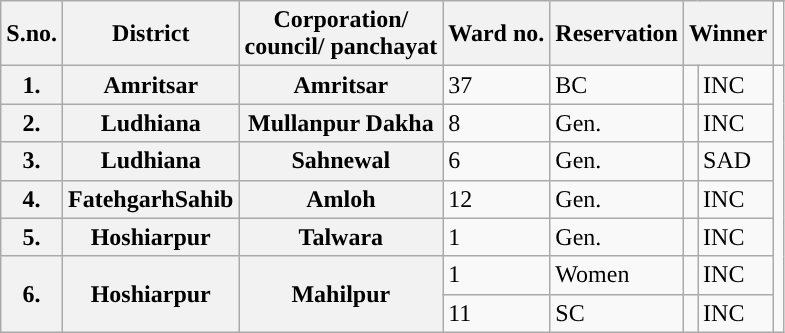<table class="wikitable sortable">
<tr>
<th rowspan="2">S.no.</th>
<th rowspan="2">District</th>
<th rowspan="2">Corporation/<br>council/ panchayat</th>
<th rowspan="2">Ward no.</th>
<th rowspan="2">Reservation</th>
<th colspan="2" colspan="2" rowspan="2">Winner</th>
</tr>
<tr>
<td></td>
</tr>
<tr>
<th>1.</th>
<th>Amritsar</th>
<th>Amritsar</th>
<td>37</td>
<td>BC</td>
<td style="background:"></td>
<td>INC</td>
</tr>
<tr>
<th>2.</th>
<th>Ludhiana</th>
<th>Mullanpur Dakha</th>
<td>8</td>
<td>Gen.</td>
<td style="background:"></td>
<td>INC</td>
</tr>
<tr>
<th>3.</th>
<th>Ludhiana</th>
<th>Sahnewal</th>
<td>6</td>
<td>Gen.</td>
<td style="background:"></td>
<td>SAD</td>
</tr>
<tr>
<th>4.</th>
<th>FatehgarhSahib</th>
<th>Amloh</th>
<td>12</td>
<td>Gen.</td>
<td style="background:"></td>
<td>INC</td>
</tr>
<tr>
<th>5.</th>
<th>Hoshiarpur</th>
<th>Talwara</th>
<td>1</td>
<td>Gen.</td>
<td style="background:"></td>
<td>INC</td>
</tr>
<tr>
<th rowspan="2">6.</th>
<th rowspan="2">Hoshiarpur</th>
<th rowspan="2">Mahilpur</th>
<td>1</td>
<td>Women</td>
<td style="background:"></td>
<td>INC</td>
</tr>
<tr>
<td>11</td>
<td>SC</td>
<td style="background:"></td>
<td>INC</td>
</tr>
</table>
